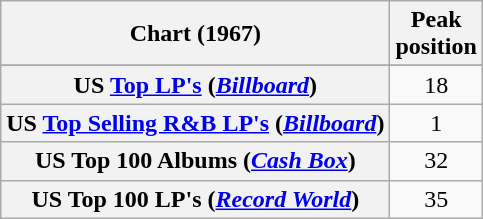<table class="wikitable sortable plainrowheaders" style="text-align:center">
<tr>
<th scope="col">Chart (1967)</th>
<th scope="col">Peak<br>position</th>
</tr>
<tr>
</tr>
<tr>
<th scope="row">US <a href='#'>Top LP's</a> (<em><a href='#'>Billboard</a></em>)</th>
<td>18</td>
</tr>
<tr>
<th scope="row">US <a href='#'>Top Selling R&B LP's</a> (<em><a href='#'>Billboard</a></em>)</th>
<td>1</td>
</tr>
<tr>
<th scope="row">US Top 100 Albums (<em><a href='#'>Cash Box</a></em>)</th>
<td>32</td>
</tr>
<tr>
<th scope="row">US Top 100 LP's (<em><a href='#'>Record World</a></em>)</th>
<td>35</td>
</tr>
</table>
